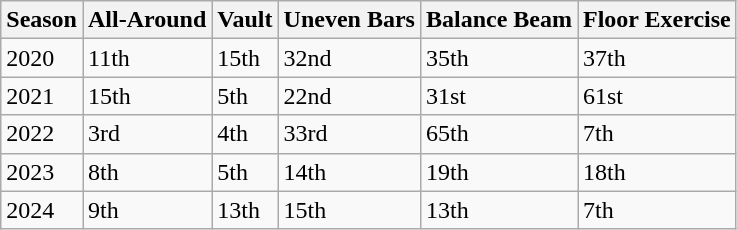<table class="wikitable">
<tr>
<th>Season</th>
<th>All-Around</th>
<th>Vault</th>
<th>Uneven Bars</th>
<th>Balance Beam</th>
<th>Floor Exercise</th>
</tr>
<tr>
<td>2020</td>
<td>11th</td>
<td>15th</td>
<td>32nd</td>
<td>35th</td>
<td>37th</td>
</tr>
<tr>
<td>2021</td>
<td>15th</td>
<td>5th</td>
<td>22nd</td>
<td>31st</td>
<td>61st</td>
</tr>
<tr>
<td>2022</td>
<td>3rd</td>
<td>4th</td>
<td>33rd</td>
<td>65th</td>
<td>7th</td>
</tr>
<tr>
<td>2023</td>
<td>8th</td>
<td>5th</td>
<td>14th</td>
<td>19th</td>
<td>18th</td>
</tr>
<tr>
<td>2024</td>
<td>9th</td>
<td>13th</td>
<td>15th</td>
<td>13th</td>
<td>7th</td>
</tr>
</table>
